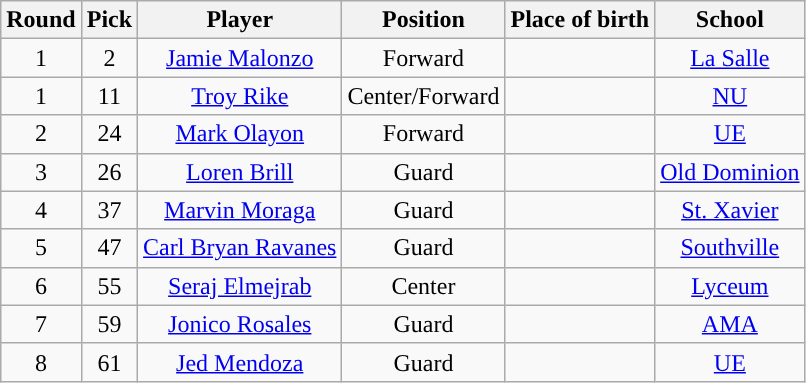<table class="wikitable sortable sortable" style="text-align:center">
<tr>
<th>Round</th>
<th>Pick</th>
<th>Player</th>
<th>Position</th>
<th>Place of birth</th>
<th>School</th>
</tr>
<tr>
<td>1</td>
<td>2</td>
<td><a href='#'>Jamie Malonzo</a></td>
<td>Forward</td>
<td></td>
<td><a href='#'>La Salle</a></td>
</tr>
<tr>
<td>1</td>
<td>11</td>
<td><a href='#'>Troy Rike</a></td>
<td>Center/Forward</td>
<td></td>
<td><a href='#'>NU</a></td>
</tr>
<tr>
<td>2</td>
<td>24</td>
<td><a href='#'>Mark Olayon</a></td>
<td>Forward</td>
<td></td>
<td><a href='#'>UE</a></td>
</tr>
<tr>
<td>3</td>
<td>26</td>
<td><a href='#'>Loren Brill</a></td>
<td>Guard</td>
<td></td>
<td><a href='#'>Old Dominion</a></td>
</tr>
<tr>
<td>4</td>
<td>37</td>
<td><a href='#'>Marvin Moraga</a></td>
<td>Guard</td>
<td></td>
<td><a href='#'>St. Xavier</a></td>
</tr>
<tr>
<td>5</td>
<td>47</td>
<td><a href='#'>Carl Bryan Ravanes</a></td>
<td>Guard</td>
<td></td>
<td><a href='#'>Southville</a></td>
</tr>
<tr>
<td>6</td>
<td>55</td>
<td><a href='#'>Seraj Elmejrab</a></td>
<td>Center</td>
<td></td>
<td><a href='#'>Lyceum</a></td>
</tr>
<tr>
<td>7</td>
<td>59</td>
<td><a href='#'>Jonico Rosales</a></td>
<td>Guard</td>
<td></td>
<td><a href='#'>AMA</a></td>
</tr>
<tr>
<td>8</td>
<td>61</td>
<td><a href='#'>Jed Mendoza</a></td>
<td>Guard</td>
<td></td>
<td><a href='#'>UE</a></td>
</tr>
</table>
